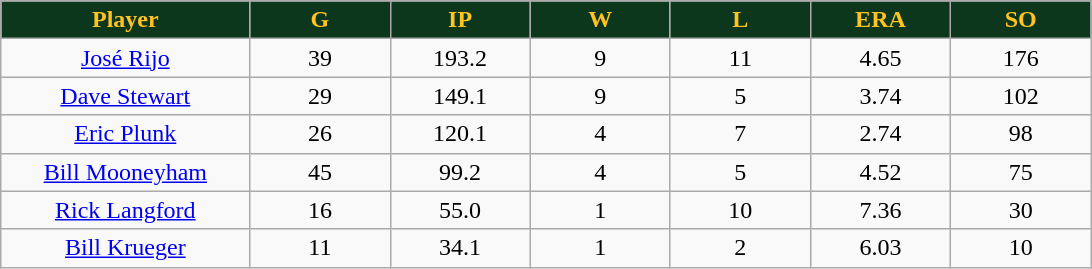<table class="wikitable sortable">
<tr>
<th style="background:#0c371d; color:#ffc322; width:16%;">Player</th>
<th style="background:#0c371d; color:#ffc322; width:9%;">G</th>
<th style="background:#0c371d; color:#ffc322; width:9%;">IP</th>
<th style="background:#0c371d; color:#ffc322; width:9%;">W</th>
<th style="background:#0c371d; color:#ffc322; width:9%;">L</th>
<th style="background:#0c371d; color:#ffc322; width:9%;">ERA</th>
<th style="background:#0c371d; color:#ffc322; width:9%;">SO</th>
</tr>
<tr style="text-align:center;">
<td><a href='#'>José Rijo</a></td>
<td>39</td>
<td>193.2</td>
<td>9</td>
<td>11</td>
<td>4.65</td>
<td>176</td>
</tr>
<tr style="text-align:center;">
<td><a href='#'>Dave Stewart</a></td>
<td>29</td>
<td>149.1</td>
<td>9</td>
<td>5</td>
<td>3.74</td>
<td>102</td>
</tr>
<tr style="text-align:center;">
<td><a href='#'>Eric Plunk</a></td>
<td>26</td>
<td>120.1</td>
<td>4</td>
<td>7</td>
<td>2.74</td>
<td>98</td>
</tr>
<tr style="text-align:center;">
<td><a href='#'>Bill Mooneyham</a></td>
<td>45</td>
<td>99.2</td>
<td>4</td>
<td>5</td>
<td>4.52</td>
<td>75</td>
</tr>
<tr align=center>
<td><a href='#'>Rick Langford</a></td>
<td>16</td>
<td>55.0</td>
<td>1</td>
<td>10</td>
<td>7.36</td>
<td>30</td>
</tr>
<tr align=center>
<td><a href='#'>Bill Krueger</a></td>
<td>11</td>
<td>34.1</td>
<td>1</td>
<td>2</td>
<td>6.03</td>
<td>10</td>
</tr>
</table>
